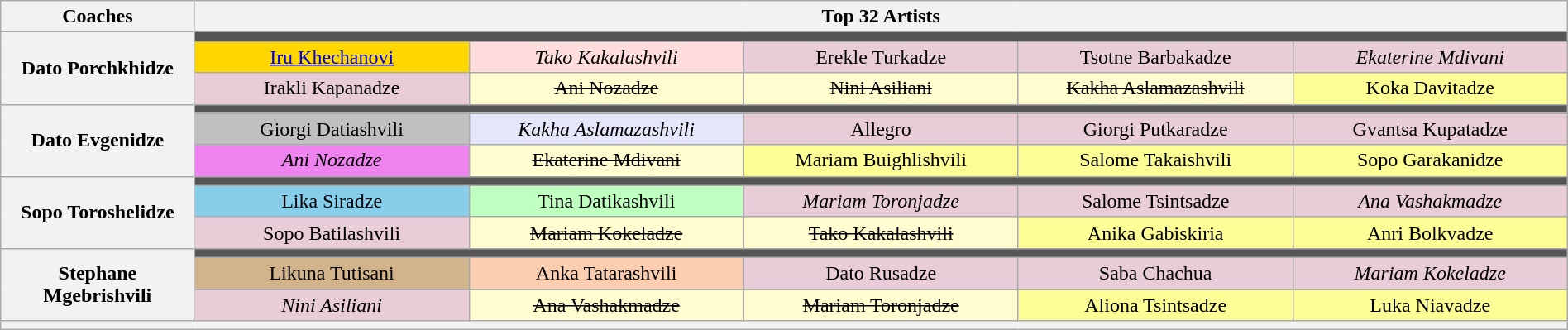<table class="wikitable collapsible collapsed" style="text-align:center; width:100%">
<tr>
<th style="width:12%">Coaches</th>
<th colspan="5">Top 32 Artists</th>
</tr>
<tr>
<th rowspan="3">Dato Porchkhidze</th>
<td colspan="5" style="background:#555"></td>
</tr>
<tr>
<td style="background: gold"><a href='#'>Iru Khechanovi</a></td>
<td style="background:#ffdddd"><em>Tako Kakalashvili</em></td>
<td style="background:#E8CCD7">Erekle Turkadze</td>
<td style="background:#E8CCD7">Tsotne Barbakadze</td>
<td style="background:#E8CCD7"><em>Ekaterine Mdivani</em></td>
</tr>
<tr>
<td style="background:#E8CCD7">Irakli Kapanadze</td>
<td style="background:#FFFDD0"><s>Ani Nozadze</s></td>
<td style="background:#FFFDD0"><s>Nini Asiliani</s></td>
<td style="background:#FFFDD0"><s>Kakha Aslamazashvili</s></td>
<td style="background:#FDFD96">Koka Davitadze</td>
</tr>
<tr>
<th rowspan="3">Dato Evgenidze</th>
<td colspan="5" style="background:#555"></td>
</tr>
<tr>
<td style="background: silver">Giorgi Datiashvili</td>
<td style="background: lavender"><em>Kakha Aslamazashvili</em></td>
<td style="background:#E8CCD7">Allegro</td>
<td style="background:#E8CCD7">Giorgi Putkaradze</td>
<td style="background:#E8CCD7">Gvantsa Kupatadze</td>
</tr>
<tr>
<td style="background: violet"><em>Ani Nozadze</em></td>
<td style="background:#FFFDD0"><s>Ekaterine Mdivani</s></td>
<td style="background:#FDFD96">Mariam Buighlishvili</td>
<td style="background:#FDFD96">Salome Takaishvili</td>
<td style="background:#FDFD96">Sopo Garakanidze</td>
</tr>
<tr>
<th rowspan="3">Sopo Toroshelidze</th>
<td colspan="5" style="background:#555"></td>
</tr>
<tr>
<td style="background: skyblue">Lika Siradze</td>
<td style="background:#BFFFC0">Tina Datikashvili</td>
<td style="background:#E8CCD7"><em>Mariam Toronjadze</em></td>
<td style="background:#E8CCD7">Salome Tsintsadze</td>
<td style="background:#E8CCD7"><em>Ana Vashakmadze</em></td>
</tr>
<tr>
<td style="background:#E8CCD7">Sopo Batilashvili</td>
<td style="background:#FFFDD0"><s>Mariam Kokeladze</s></td>
<td style="background:#FFFDD0"><s>Tako Kakalashvili</s></td>
<td style="background:#FDFD96">Anika Gabiskiria</td>
<td style="background:#FDFD96">Anri Bolkvadze</td>
</tr>
<tr>
<th rowspan="3">Stephane Mgebrishvili</th>
<td colspan="6" style="background:#555"></td>
</tr>
<tr>
<td style="background: tan">Likuna Tutisani</td>
<td style="background:#fbceb1">Anka Tatarashvili</td>
<td style="background:#E8CCD7">Dato Rusadze</td>
<td style="background:#E8CCD7">Saba Chachua</td>
<td style="background:#E8CCD7"><em>Mariam Kokeladze</em></td>
</tr>
<tr>
<td style="width:17%; background:#E8CCD7"><em>Nini Asiliani</em></td>
<td style="width:17%; background:#FFFDD0"><s>Ana Vashakmadze</s></td>
<td style="width:17%; background:#FFFDD0"><s>Mariam Toronjadze</s></td>
<td style="width:17%; background:#FDFD96">Aliona Tsintsadze</td>
<td style="width:17%; background:#FDFD96">Luka Niavadze</td>
</tr>
<tr>
<th colspan="7" style="font-size:95%; line-height:14px"></th>
</tr>
</table>
